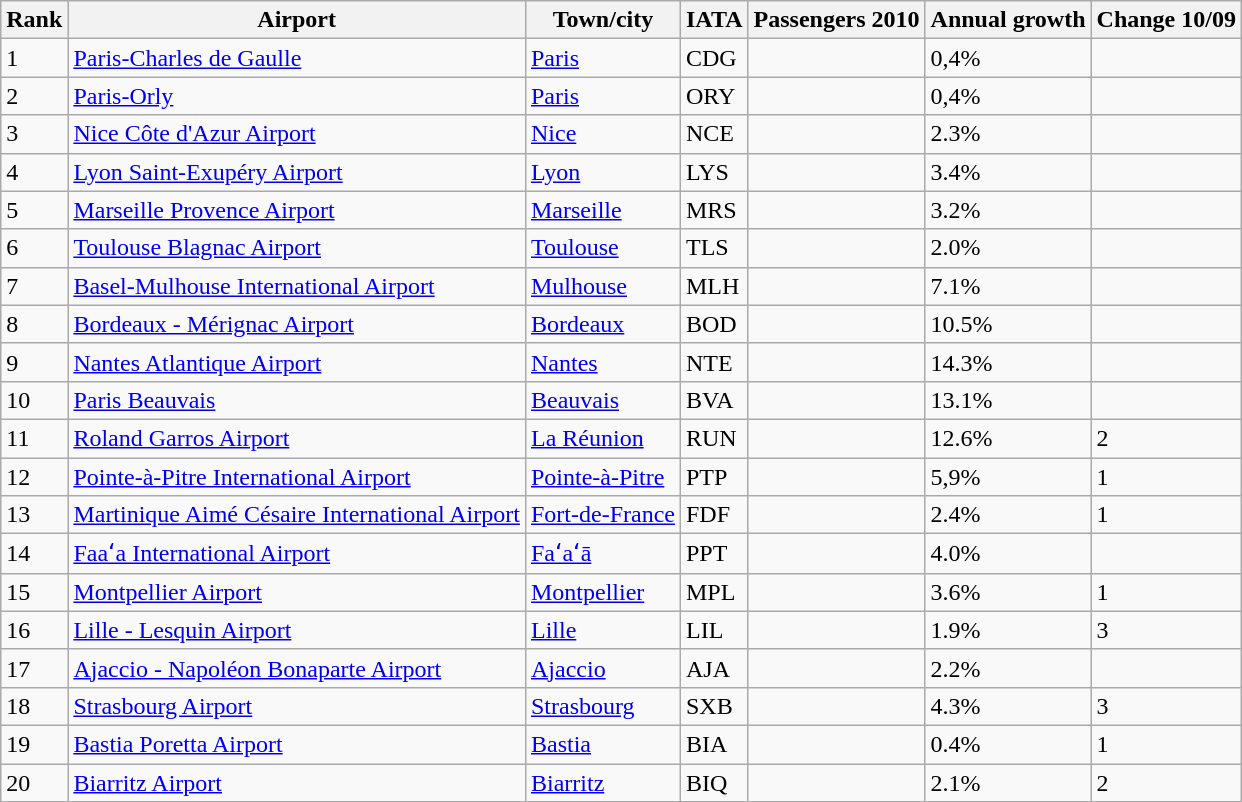<table class="wikitable sortable">
<tr>
<th>Rank</th>
<th>Airport</th>
<th>Town/city</th>
<th>IATA</th>
<th>Passengers 2010</th>
<th>Annual growth</th>
<th>Change 10/09</th>
</tr>
<tr>
<td>1</td>
<td><a href='#'>Paris-Charles de Gaulle</a></td>
<td><a href='#'>Paris</a></td>
<td>CDG</td>
<td style="text-align: right"></td>
<td> 0,4%</td>
<td></td>
</tr>
<tr>
<td>2</td>
<td><a href='#'>Paris-Orly</a></td>
<td><a href='#'>Paris</a></td>
<td>ORY</td>
<td style="text-align: right"></td>
<td> 0,4%</td>
<td></td>
</tr>
<tr>
<td>3</td>
<td><a href='#'>Nice Côte d'Azur Airport</a></td>
<td><a href='#'>Nice</a></td>
<td>NCE</td>
<td style="text-align: right"></td>
<td> 2.3%</td>
<td></td>
</tr>
<tr>
<td>4</td>
<td><a href='#'>Lyon Saint-Exupéry Airport</a></td>
<td><a href='#'>Lyon</a></td>
<td>LYS</td>
<td style="text-align: right"></td>
<td> 3.4%</td>
<td></td>
</tr>
<tr>
<td>5</td>
<td><a href='#'>Marseille Provence Airport</a></td>
<td><a href='#'>Marseille</a></td>
<td>MRS</td>
<td style="text-align: right"></td>
<td> 3.2%</td>
<td></td>
</tr>
<tr>
<td>6</td>
<td><a href='#'>Toulouse Blagnac Airport</a></td>
<td><a href='#'>Toulouse</a></td>
<td>TLS</td>
<td style="text-align: right"></td>
<td> 2.0%</td>
<td></td>
</tr>
<tr>
<td>7</td>
<td><a href='#'>Basel-Mulhouse International Airport</a></td>
<td><a href='#'>Mulhouse</a></td>
<td>MLH</td>
<td style="text-align: right"></td>
<td> 7.1%</td>
<td></td>
</tr>
<tr>
<td>8</td>
<td><a href='#'>Bordeaux - Mérignac Airport</a></td>
<td><a href='#'>Bordeaux</a></td>
<td>BOD</td>
<td style="text-align: right"></td>
<td> 10.5%</td>
<td></td>
</tr>
<tr>
<td>9</td>
<td><a href='#'>Nantes Atlantique Airport</a></td>
<td><a href='#'>Nantes</a></td>
<td>NTE</td>
<td style="text-align: right"></td>
<td> 14.3%</td>
<td></td>
</tr>
<tr>
<td>10</td>
<td><a href='#'>Paris Beauvais</a></td>
<td><a href='#'>Beauvais</a></td>
<td>BVA</td>
<td style="text-align: right"></td>
<td> 13.1%</td>
<td></td>
</tr>
<tr>
<td>11</td>
<td><a href='#'>Roland Garros Airport</a></td>
<td><a href='#'>La Réunion</a></td>
<td>RUN</td>
<td style="text-align: right"></td>
<td> 12.6%</td>
<td> 2</td>
</tr>
<tr>
<td>12</td>
<td><a href='#'>Pointe-à-Pitre International Airport</a></td>
<td><a href='#'>Pointe-à-Pitre</a></td>
<td>PTP</td>
<td style="text-align: right"></td>
<td> 5,9%</td>
<td> 1</td>
</tr>
<tr>
<td>13</td>
<td><a href='#'>Martinique Aimé Césaire International Airport</a></td>
<td><a href='#'>Fort-de-France</a></td>
<td>FDF</td>
<td style="text-align: right"></td>
<td> 2.4%</td>
<td> 1</td>
</tr>
<tr>
<td>14</td>
<td><a href='#'>Faaʻa International Airport</a></td>
<td><a href='#'>Faʻaʻā</a></td>
<td>PPT</td>
<td style="text-align: right"></td>
<td> 4.0%</td>
<td></td>
</tr>
<tr>
<td>15</td>
<td><a href='#'>Montpellier Airport</a></td>
<td><a href='#'>Montpellier</a></td>
<td>MPL</td>
<td style="text-align: right"></td>
<td> 3.6%</td>
<td> 1</td>
</tr>
<tr>
<td>16</td>
<td><a href='#'>Lille - Lesquin Airport</a></td>
<td><a href='#'>Lille</a></td>
<td>LIL</td>
<td style="text-align: right"></td>
<td> 1.9%</td>
<td> 3</td>
</tr>
<tr>
<td>17</td>
<td><a href='#'>Ajaccio - Napoléon Bonaparte Airport</a></td>
<td><a href='#'>Ajaccio</a></td>
<td>AJA</td>
<td style="text-align: right"></td>
<td> 2.2%</td>
<td></td>
</tr>
<tr>
<td>18</td>
<td><a href='#'>Strasbourg Airport</a></td>
<td><a href='#'>Strasbourg</a></td>
<td>SXB</td>
<td style="text-align: right"></td>
<td> 4.3%</td>
<td> 3</td>
</tr>
<tr>
<td>19</td>
<td><a href='#'>Bastia Poretta Airport</a></td>
<td><a href='#'>Bastia</a></td>
<td>BIA</td>
<td style="text-align: right"></td>
<td> 0.4%</td>
<td> 1</td>
</tr>
<tr>
<td>20</td>
<td><a href='#'>Biarritz Airport</a></td>
<td><a href='#'>Biarritz</a></td>
<td>BIQ</td>
<td style="text-align: right"></td>
<td> 2.1%</td>
<td> 2</td>
</tr>
</table>
